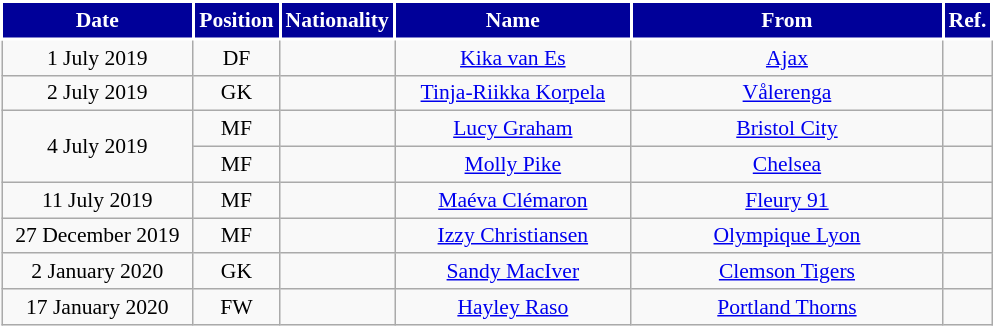<table class="wikitable" style="text-align:center; font-size:90%; ">
<tr>
<th style="background:#000099;color:white;border:2px solid #ffffff; width:120px;">Date</th>
<th style="background:#000099;color:white;border:2px solid #ffffff; width:50px;">Position</th>
<th style="background:#000099;color:white;border:2px solid #ffffff; width:50px;">Nationality</th>
<th style="background:#000099;color:white;border:2px solid #ffffff; width:150px;">Name</th>
<th style="background:#000099;color:white;border:2px solid #ffffff; width:200px;">From</th>
<th style="background:#000099;color:white;border:2px solid #ffffff; width:25px;">Ref.</th>
</tr>
<tr>
<td>1 July 2019</td>
<td>DF</td>
<td></td>
<td><a href='#'>Kika van Es</a></td>
<td> <a href='#'>Ajax</a></td>
<td></td>
</tr>
<tr>
<td>2 July 2019</td>
<td>GK</td>
<td></td>
<td><a href='#'>Tinja-Riikka Korpela</a></td>
<td> <a href='#'>Vålerenga</a></td>
<td></td>
</tr>
<tr>
<td rowspan="2">4 July 2019</td>
<td>MF</td>
<td></td>
<td><a href='#'>Lucy Graham</a></td>
<td> <a href='#'>Bristol City</a></td>
<td></td>
</tr>
<tr>
<td>MF</td>
<td></td>
<td><a href='#'>Molly Pike</a></td>
<td> <a href='#'>Chelsea</a></td>
<td></td>
</tr>
<tr>
<td>11 July 2019</td>
<td>MF</td>
<td></td>
<td><a href='#'>Maéva Clémaron</a></td>
<td> <a href='#'>Fleury 91</a></td>
<td></td>
</tr>
<tr>
<td>27 December 2019</td>
<td>MF</td>
<td></td>
<td><a href='#'>Izzy Christiansen</a></td>
<td> <a href='#'>Olympique Lyon</a></td>
<td></td>
</tr>
<tr>
<td>2 January 2020</td>
<td>GK</td>
<td></td>
<td><a href='#'>Sandy MacIver</a></td>
<td> <a href='#'>Clemson Tigers</a></td>
<td></td>
</tr>
<tr>
<td>17 January 2020</td>
<td>FW</td>
<td></td>
<td><a href='#'>Hayley Raso</a></td>
<td> <a href='#'>Portland Thorns</a></td>
<td></td>
</tr>
</table>
